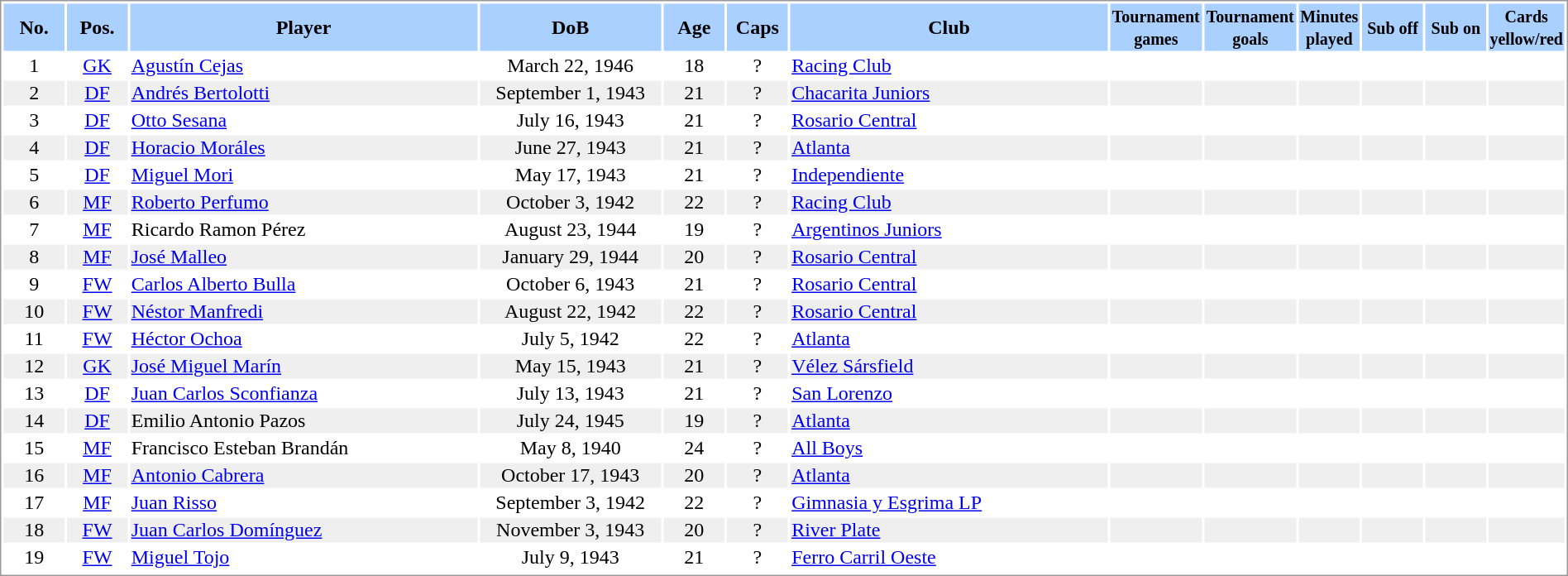<table border="0" width="100%" style="border: 1px solid #999; background-color:#FFFFFF; text-align:center">
<tr align="center" bgcolor="#AAD0FF">
<th width=4%>No.</th>
<th width=4%>Pos.</th>
<th width=23%>Player</th>
<th width=12%>DoB</th>
<th width=4%>Age</th>
<th width=4%>Caps</th>
<th width=21%>Club</th>
<th width=6%><small>Tournament<br>games</small></th>
<th width=6%><small>Tournament<br>goals</small></th>
<th width=4%><small>Minutes<br>played</small></th>
<th width=4%><small>Sub off</small></th>
<th width=4%><small>Sub on</small></th>
<th width=4%><small>Cards<br>yellow/red</small></th>
</tr>
<tr>
<td>1</td>
<td><a href='#'>GK</a></td>
<td align="left"><a href='#'>Agustín Cejas</a></td>
<td>March 22, 1946</td>
<td>18</td>
<td>?</td>
<td align="left"> <a href='#'>Racing Club</a></td>
<td></td>
<td></td>
<td></td>
<td></td>
<td></td>
<td></td>
</tr>
<tr bgcolor="#EFEFEF">
<td>2</td>
<td><a href='#'>DF</a></td>
<td align="left"><a href='#'>Andrés Bertolotti</a></td>
<td>September 1, 1943</td>
<td>21</td>
<td>?</td>
<td align="left"> <a href='#'>Chacarita Juniors</a></td>
<td></td>
<td></td>
<td></td>
<td></td>
<td></td>
<td></td>
</tr>
<tr>
<td>3</td>
<td><a href='#'>DF</a></td>
<td align="left"><a href='#'>Otto Sesana</a></td>
<td>July 16, 1943</td>
<td>21</td>
<td>?</td>
<td align="left"> <a href='#'>Rosario Central</a></td>
<td></td>
<td></td>
<td></td>
<td></td>
<td></td>
<td></td>
</tr>
<tr bgcolor="#EFEFEF">
<td>4</td>
<td><a href='#'>DF</a></td>
<td align="left"><a href='#'>Horacio Moráles</a></td>
<td>June 27, 1943</td>
<td>21</td>
<td>?</td>
<td align="left"> <a href='#'>Atlanta</a></td>
<td></td>
<td></td>
<td></td>
<td></td>
<td></td>
<td></td>
</tr>
<tr>
<td>5</td>
<td><a href='#'>DF</a></td>
<td align="left"><a href='#'>Miguel Mori</a></td>
<td>May 17, 1943</td>
<td>21</td>
<td>?</td>
<td align="left"> <a href='#'>Independiente</a></td>
<td></td>
<td></td>
<td></td>
<td></td>
<td></td>
<td></td>
</tr>
<tr bgcolor="#EFEFEF">
<td>6</td>
<td><a href='#'>MF</a></td>
<td align="left"><a href='#'>Roberto Perfumo</a></td>
<td>October 3, 1942</td>
<td>22</td>
<td>?</td>
<td align="left"> <a href='#'>Racing Club</a></td>
<td></td>
<td></td>
<td></td>
<td></td>
<td></td>
<td></td>
</tr>
<tr>
<td>7</td>
<td><a href='#'>MF</a></td>
<td align="left">Ricardo Ramon Pérez</td>
<td>August 23, 1944</td>
<td>19</td>
<td>?</td>
<td align="left"> <a href='#'>Argentinos Juniors</a></td>
<td></td>
<td></td>
<td></td>
<td></td>
<td></td>
<td></td>
</tr>
<tr bgcolor="#EFEFEF">
<td>8</td>
<td><a href='#'>MF</a></td>
<td align="left"><a href='#'>José Malleo</a></td>
<td>January 29, 1944</td>
<td>20</td>
<td>?</td>
<td align="left"> <a href='#'>Rosario Central</a></td>
<td></td>
<td></td>
<td></td>
<td></td>
<td></td>
<td></td>
</tr>
<tr>
<td>9</td>
<td><a href='#'>FW</a></td>
<td align="left"><a href='#'>Carlos Alberto Bulla</a></td>
<td>October 6, 1943</td>
<td>21</td>
<td>?</td>
<td align="left"> <a href='#'>Rosario Central</a></td>
<td></td>
<td></td>
<td></td>
<td></td>
<td></td>
<td></td>
</tr>
<tr bgcolor="#EFEFEF">
<td>10</td>
<td><a href='#'>FW</a></td>
<td align="left"><a href='#'>Néstor Manfredi</a></td>
<td>August 22, 1942</td>
<td>22</td>
<td>?</td>
<td align="left"> <a href='#'>Rosario Central</a></td>
<td></td>
<td></td>
<td></td>
<td></td>
<td></td>
<td></td>
</tr>
<tr>
<td>11</td>
<td><a href='#'>FW</a></td>
<td align="left"><a href='#'>Héctor Ochoa</a></td>
<td>July 5, 1942</td>
<td>22</td>
<td>?</td>
<td align="left"> <a href='#'>Atlanta</a></td>
<td></td>
<td></td>
<td></td>
<td></td>
<td></td>
<td></td>
</tr>
<tr bgcolor="#EFEFEF">
<td>12</td>
<td><a href='#'>GK</a></td>
<td align="left"><a href='#'>José Miguel Marín</a></td>
<td>May 15, 1943</td>
<td>21</td>
<td>?</td>
<td align="left"> <a href='#'>Vélez Sársfield</a></td>
<td></td>
<td></td>
<td></td>
<td></td>
<td></td>
<td></td>
</tr>
<tr>
<td>13</td>
<td><a href='#'>DF</a></td>
<td align="left"><a href='#'>Juan Carlos Sconfianza</a></td>
<td>July 13, 1943</td>
<td>21</td>
<td>?</td>
<td align="left"> <a href='#'>San Lorenzo</a></td>
<td></td>
<td></td>
<td></td>
<td></td>
<td></td>
<td></td>
</tr>
<tr bgcolor="#EFEFEF">
<td>14</td>
<td><a href='#'>DF</a></td>
<td align="left">Emilio Antonio Pazos</td>
<td>July 24, 1945</td>
<td>19</td>
<td>?</td>
<td align="left"> <a href='#'>Atlanta</a></td>
<td></td>
<td></td>
<td></td>
<td></td>
<td></td>
<td></td>
</tr>
<tr>
<td>15</td>
<td><a href='#'>MF</a></td>
<td align="left">Francisco Esteban Brandán</td>
<td>May 8, 1940</td>
<td>24</td>
<td>?</td>
<td align="left"> <a href='#'>All Boys</a></td>
<td></td>
<td></td>
<td></td>
<td></td>
<td></td>
<td></td>
</tr>
<tr bgcolor="#EFEFEF">
<td>16</td>
<td><a href='#'>MF</a></td>
<td align="left"><a href='#'>Antonio Cabrera</a></td>
<td>October 17, 1943</td>
<td>20</td>
<td>?</td>
<td align="left"> <a href='#'>Atlanta</a></td>
<td></td>
<td></td>
<td></td>
<td></td>
<td></td>
<td></td>
</tr>
<tr>
<td>17</td>
<td><a href='#'>MF</a></td>
<td align="left"><a href='#'>Juan Risso</a></td>
<td>September 3, 1942</td>
<td>22</td>
<td>?</td>
<td align="left"> <a href='#'>Gimnasia y Esgrima LP</a></td>
<td></td>
<td></td>
<td></td>
<td></td>
<td></td>
<td></td>
</tr>
<tr bgcolor="#EFEFEF">
<td>18</td>
<td><a href='#'>FW</a></td>
<td align="left"><a href='#'>Juan Carlos Domínguez</a></td>
<td>November 3, 1943</td>
<td>20</td>
<td>?</td>
<td align="left"> <a href='#'>River Plate</a></td>
<td></td>
<td></td>
<td></td>
<td></td>
<td></td>
<td></td>
</tr>
<tr>
<td>19</td>
<td><a href='#'>FW</a></td>
<td align="left"><a href='#'>Miguel Tojo</a></td>
<td>July 9, 1943</td>
<td>21</td>
<td>?</td>
<td align="left"> <a href='#'>Ferro Carril Oeste</a></td>
<td></td>
<td></td>
<td></td>
<td></td>
<td></td>
<td></td>
</tr>
<tr bgcolor="#EFEFEF">
</tr>
</table>
